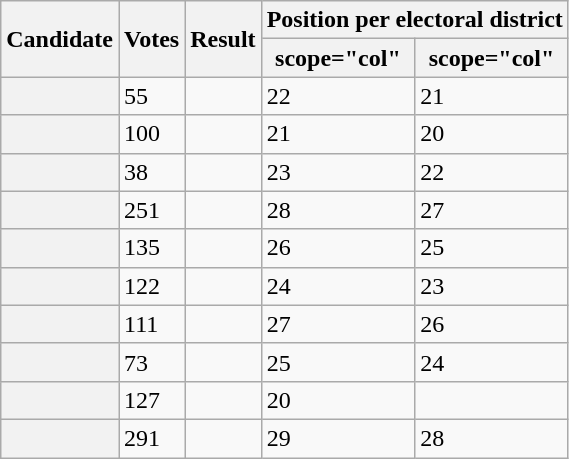<table class="wikitable sortable defaultright col3left">
<tr>
<th scope="col" rowspan="2">Candidate</th>
<th scope="col" rowspan="2">Votes</th>
<th scope="col" rowspan="2">Result</th>
<th scope="col" colspan="2">Position per electoral district</th>
</tr>
<tr>
<th>scope="col" </th>
<th>scope="col" </th>
</tr>
<tr>
<th scope="row"></th>
<td>55</td>
<td></td>
<td>22</td>
<td>21</td>
</tr>
<tr>
<th scope="row"></th>
<td>100</td>
<td></td>
<td>21</td>
<td>20</td>
</tr>
<tr>
<th scope="row"></th>
<td>38</td>
<td></td>
<td>23</td>
<td>22</td>
</tr>
<tr>
<th scope="row"></th>
<td>251</td>
<td></td>
<td>28</td>
<td>27</td>
</tr>
<tr>
<th scope="row"></th>
<td>135</td>
<td></td>
<td>26</td>
<td>25</td>
</tr>
<tr>
<th scope="row"></th>
<td>122</td>
<td></td>
<td>24</td>
<td>23</td>
</tr>
<tr>
<th scope="row"></th>
<td>111</td>
<td></td>
<td>27</td>
<td>26</td>
</tr>
<tr>
<th scope="row"></th>
<td>73</td>
<td></td>
<td>25</td>
<td>24</td>
</tr>
<tr>
<th scope="row"></th>
<td>127</td>
<td></td>
<td>20</td>
<td></td>
</tr>
<tr>
<th scope="row"></th>
<td>291</td>
<td></td>
<td>29</td>
<td>28</td>
</tr>
</table>
